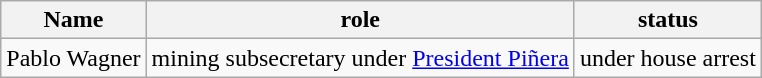<table class="wikitable">
<tr>
<th>Name</th>
<th>role</th>
<th>status</th>
</tr>
<tr>
<td>Pablo Wagner</td>
<td>mining subsecretary under <a href='#'>President Piñera</a></td>
<td>under house arrest</td>
</tr>
</table>
